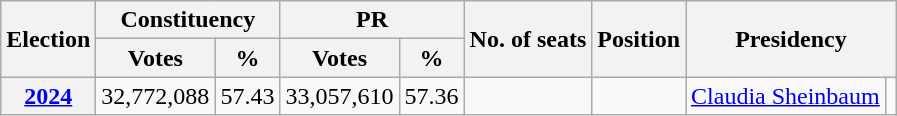<table class="wikitable">
<tr>
<th rowspan="2">Election</th>
<th colspan="2">Constituency</th>
<th colspan="2">PR</th>
<th rowspan="2">No. of seats</th>
<th rowspan="2">Position</th>
<th colspan="2" rowspan="2">Presidency</th>
</tr>
<tr>
<th>Votes</th>
<th>%</th>
<th>Votes</th>
<th>%</th>
</tr>
<tr>
<th><a href='#'>2024</a></th>
<td style="text-align:right">32,772,088</td>
<td style="text-align:right">57.43</td>
<td style="text-align:right">33,057,610</td>
<td style="text-align:right">57.36</td>
<td></td>
<td></td>
<td><a href='#'>Claudia Sheinbaum</a></td>
<td></td>
</tr>
</table>
